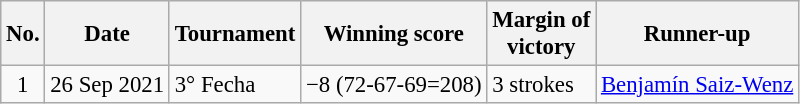<table class="wikitable" style="font-size:95%;">
<tr>
<th>No.</th>
<th>Date</th>
<th>Tournament</th>
<th>Winning score</th>
<th>Margin of<br>victory</th>
<th>Runner-up</th>
</tr>
<tr>
<td align=center>1</td>
<td align=right>26 Sep 2021</td>
<td>3° Fecha</td>
<td>−8 (72-67-69=208)</td>
<td>3 strokes</td>
<td> <a href='#'>Benjamín Saiz-Wenz</a></td>
</tr>
</table>
